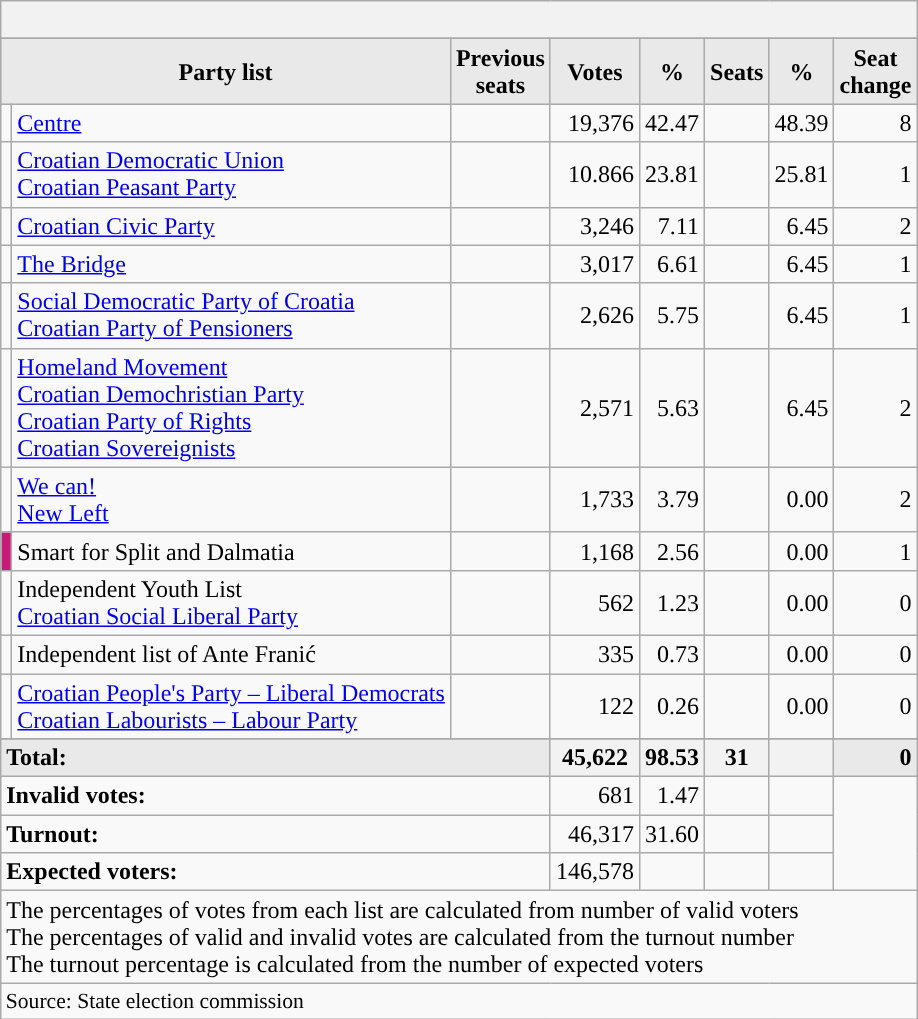<table class="wikitable" border="1">
<tr>
<th colspan="8"><br></th>
</tr>
<tr>
</tr>
<tr style="background-color:#C9C9C9">
<th colspan="2" style="background-color:#E9E9E9" align="center">Party list</th>
<th style="background-color:#E9E9E9" align="center">Previous<br>seats</th>
<th style="background-color:#E9E9E9" align="center">Votes</th>
<th style="background-color:#E9E9E9" align="center">%</th>
<th style="background-color:#E9E9E9" align="center">Seats</th>
<th style="background-color:#E9E9E9" align="center">%</th>
<th style="background-color:#E9E9E9" align="center">Seat<br>change</th>
</tr>
<tr>
<td style="color:inherit;background:"></td>
<td align="left"><a href='#'>Centre</a></td>
<td align="left"></td>
<td align="right">19,376</td>
<td align="right">42.47</td>
<td align="left"></td>
<td align="right">48.39</td>
<td align="right">8</td>
</tr>
<tr>
<td style="color:inherit;background:"></td>
<td align="left"><a href='#'>Croatian Democratic Union</a><br><a href='#'>Croatian Peasant Party</a></td>
<td align="left"></td>
<td align="right">10.866</td>
<td align="right">23.81</td>
<td align="left"></td>
<td align="right">25.81</td>
<td align="right">1</td>
</tr>
<tr>
<td style="color:inherit;background:"></td>
<td align="left"><a href='#'>Croatian Civic Party</a></td>
<td align="left"></td>
<td align="right">3,246</td>
<td align="right">7.11</td>
<td align="left"></td>
<td align="right">6.45</td>
<td align="right">2</td>
</tr>
<tr>
<td style="color:inherit;background:"></td>
<td align="left"><a href='#'>The Bridge</a></td>
<td align="left"></td>
<td align="right">3,017</td>
<td align="right">6.61</td>
<td align="left"></td>
<td align="right">6.45</td>
<td align="right">1</td>
</tr>
<tr>
<td style="color:inherit;background:"></td>
<td align="left"><a href='#'>Social Democratic Party of Croatia</a><br><a href='#'>Croatian Party of Pensioners</a></td>
<td align="left"></td>
<td align="right">2,626</td>
<td align="right">5.75</td>
<td align="left"></td>
<td align="right">6.45</td>
<td align="right">1</td>
</tr>
<tr>
<td style="color:inherit;background:"></td>
<td align="left"><a href='#'>Homeland Movement</a><br><a href='#'>Croatian Demochristian Party</a><br><a href='#'>Croatian Party of Rights</a><br><a href='#'>Croatian Sovereignists</a></td>
<td align="left"></td>
<td align="right">2,571</td>
<td align="right">5.63</td>
<td align="left"></td>
<td align="right">6.45</td>
<td align="right">2</td>
</tr>
<tr>
<td style="color:inherit;background:"></td>
<td align="left"><a href='#'>We can!</a><br><a href='#'>New Left</a></td>
<td align="left"></td>
<td align="right">1,733</td>
<td align="right">3.79</td>
<td align="left"></td>
<td align="right">0.00</td>
<td align="right">2</td>
</tr>
<tr>
<td style="color:inherit;background:#C81B77"></td>
<td align="left">Smart for Split and Dalmatia</td>
<td align="left"></td>
<td align="right">1,168</td>
<td align="right">2.56</td>
<td align="left"></td>
<td align="right">0.00</td>
<td align="right">1</td>
</tr>
<tr>
<td style="color:inherit;background:"></td>
<td align="left">Independent Youth List<br><a href='#'>Croatian Social Liberal Party</a></td>
<td align="left"></td>
<td align="right">562</td>
<td align="right">1.23</td>
<td align="left"></td>
<td align="right">0.00</td>
<td align="right">0</td>
</tr>
<tr>
<td style="color:inherit;background:"></td>
<td align="left">Independent list of Ante Franić</td>
<td align="left"></td>
<td align="right">335</td>
<td align="right">0.73</td>
<td align="left"></td>
<td align="right">0.00</td>
<td align="right">0</td>
</tr>
<tr>
<td style="color:inherit;background:"></td>
<td align="left"><a href='#'>Croatian People's Party – Liberal Democrats</a><br><a href='#'>Croatian Labourists – Labour Party</a></td>
<td align="left"></td>
<td align="right">122</td>
<td align="right">0.26</td>
<td align="left"></td>
<td align="right">0.00</td>
<td align="right">0</td>
</tr>
<tr>
</tr>
<tr style="background-color:#E9E9E9">
<td colspan="3" align="left"><strong>Total:</strong></td>
<th align="right">45,622</th>
<th align="right">98.53</th>
<th align="right">31</th>
<th align="right"></th>
<td align="right"> <strong>0</strong></td>
</tr>
<tr>
<td colspan="3" align="left"><strong>Invalid votes:</strong></td>
<td align="right">681</td>
<td align="right">1.47</td>
<td align="right"></td>
<td align="right"></td>
</tr>
<tr>
<td colspan="3" align="left"><strong>Turnout:</strong></td>
<td align="right">46,317</td>
<td align="right">31.60</td>
<td align="right"></td>
<td align="right"></td>
</tr>
<tr>
<td colspan="3" align="left"><strong>Expected voters:</strong></td>
<td align="right">146,578</td>
<td align="right"></td>
<td align="right"></td>
<td align="right"></td>
</tr>
<tr>
<td colspan="8" align="left">The percentages of votes from each list are calculated from number of valid voters<br>The percentages of valid and invalid votes are calculated from the turnout number<br>The turnout percentage is calculated from the number of expected voters</td>
</tr>
<tr>
<td colspan="8" align="left" style="font-size: 90%">Source: State election commission</td>
</tr>
</table>
